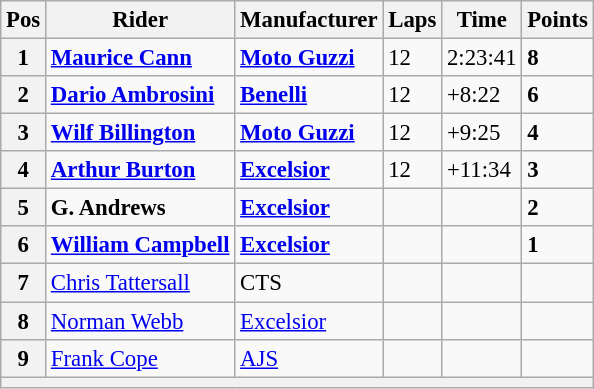<table class="wikitable" style="font-size: 95%;">
<tr>
<th>Pos</th>
<th>Rider</th>
<th>Manufacturer</th>
<th>Laps</th>
<th>Time</th>
<th>Points</th>
</tr>
<tr>
<th>1</th>
<td> <strong><a href='#'>Maurice Cann</a></strong></td>
<td><strong><a href='#'>Moto Guzzi</a></strong></td>
<td>12</td>
<td>2:23:41</td>
<td><strong>8</strong></td>
</tr>
<tr>
<th>2</th>
<td> <strong><a href='#'>Dario Ambrosini</a></strong></td>
<td><strong><a href='#'>Benelli</a></strong></td>
<td>12</td>
<td>+8:22</td>
<td><strong>6</strong></td>
</tr>
<tr>
<th>3</th>
<td> <strong><a href='#'>Wilf Billington</a></strong></td>
<td><strong><a href='#'>Moto Guzzi</a></strong></td>
<td>12</td>
<td>+9:25</td>
<td><strong>4</strong></td>
</tr>
<tr>
<th>4</th>
<td> <strong><a href='#'>Arthur Burton</a></strong></td>
<td><strong><a href='#'>Excelsior</a></strong></td>
<td>12</td>
<td>+11:34</td>
<td><strong>3</strong></td>
</tr>
<tr>
<th>5</th>
<td> <strong>G. Andrews</strong></td>
<td><strong><a href='#'>Excelsior</a></strong></td>
<td></td>
<td></td>
<td><strong>2</strong></td>
</tr>
<tr>
<th>6</th>
<td> <strong><a href='#'>William Campbell</a></strong></td>
<td><strong><a href='#'>Excelsior</a></strong></td>
<td></td>
<td></td>
<td><strong>1</strong></td>
</tr>
<tr>
<th>7</th>
<td> <a href='#'>Chris Tattersall</a></td>
<td>CTS</td>
<td></td>
<td></td>
<td></td>
</tr>
<tr>
<th>8</th>
<td> <a href='#'>Norman Webb</a></td>
<td><a href='#'>Excelsior</a></td>
<td></td>
<td></td>
<td></td>
</tr>
<tr>
<th>9</th>
<td> <a href='#'>Frank Cope</a></td>
<td><a href='#'>AJS</a></td>
<td></td>
<td></td>
<td></td>
</tr>
<tr>
<th colspan=6></th>
</tr>
</table>
